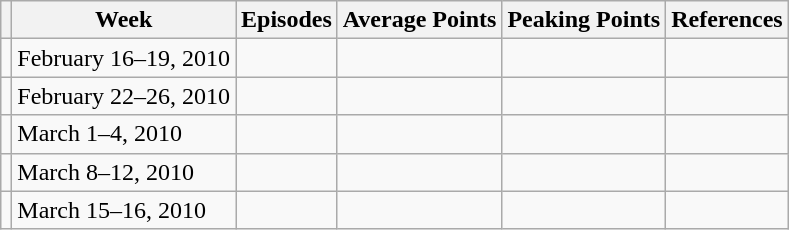<table class="wikitable">
<tr>
<th></th>
<th>Week</th>
<th>Episodes</th>
<th>Average Points</th>
<th>Peaking Points</th>
<th>References</th>
</tr>
<tr>
<td></td>
<td>February 16–19, 2010</td>
<td></td>
<td></td>
<td></td>
<td></td>
</tr>
<tr>
<td></td>
<td>February 22–26, 2010</td>
<td></td>
<td></td>
<td></td>
<td></td>
</tr>
<tr>
<td></td>
<td>March 1–4, 2010</td>
<td></td>
<td></td>
<td></td>
<td></td>
</tr>
<tr>
<td></td>
<td>March 8–12, 2010</td>
<td></td>
<td></td>
<td></td>
<td></td>
</tr>
<tr>
<td></td>
<td>March 15–16, 2010</td>
<td></td>
<td></td>
<td></td>
<td></td>
</tr>
</table>
